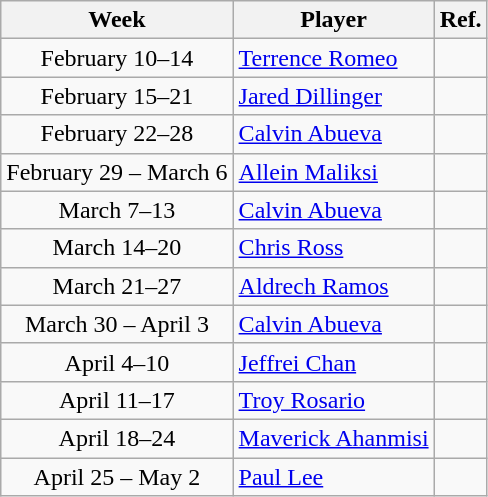<table class="wikitable" border="1">
<tr>
<th>Week</th>
<th>Player</th>
<th>Ref.</th>
</tr>
<tr>
<td align=center>February 10–14</td>
<td><a href='#'>Terrence Romeo</a> </td>
<td align=center></td>
</tr>
<tr>
<td align=center>February 15–21</td>
<td><a href='#'>Jared Dillinger</a>  </td>
<td align=center></td>
</tr>
<tr>
<td align=center>February 22–28</td>
<td><a href='#'>Calvin Abueva</a>  </td>
<td align=center></td>
</tr>
<tr>
<td align=center>February 29 – March 6</td>
<td><a href='#'>Allein Maliksi</a>  </td>
<td align=center></td>
</tr>
<tr>
<td align=center>March 7–13</td>
<td><a href='#'>Calvin Abueva</a>  </td>
<td align=center></td>
</tr>
<tr>
<td align=center>March 14–20</td>
<td><a href='#'>Chris Ross</a>  </td>
<td align=center></td>
</tr>
<tr>
<td align=center>March 21–27</td>
<td><a href='#'>Aldrech Ramos</a>  </td>
<td align=center></td>
</tr>
<tr>
<td align=center>March 30 – April 3</td>
<td><a href='#'>Calvin Abueva</a>  </td>
<td align=center></td>
</tr>
<tr>
<td align=center>April 4–10</td>
<td><a href='#'>Jeffrei Chan</a>  </td>
<td align=center></td>
</tr>
<tr>
<td align=center>April 11–17</td>
<td><a href='#'>Troy Rosario</a>  </td>
<td align=center></td>
</tr>
<tr>
<td align=center>April 18–24</td>
<td><a href='#'>Maverick Ahanmisi</a>  </td>
<td align=center></td>
</tr>
<tr>
<td align=center>April 25 – May 2</td>
<td><a href='#'>Paul Lee</a> </td>
<td align=center></td>
</tr>
</table>
